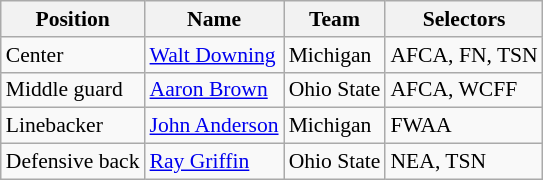<table class="wikitable" style="font-size: 90%">
<tr>
<th>Position</th>
<th>Name</th>
<th>Team</th>
<th>Selectors</th>
</tr>
<tr>
<td>Center</td>
<td><a href='#'>Walt Downing</a></td>
<td>Michigan</td>
<td>AFCA, FN, TSN</td>
</tr>
<tr>
<td>Middle guard</td>
<td><a href='#'>Aaron Brown</a></td>
<td>Ohio State</td>
<td>AFCA, WCFF</td>
</tr>
<tr>
<td>Linebacker</td>
<td><a href='#'>John Anderson</a></td>
<td>Michigan</td>
<td>FWAA</td>
</tr>
<tr>
<td>Defensive back</td>
<td><a href='#'>Ray Griffin</a></td>
<td>Ohio State</td>
<td>NEA, TSN</td>
</tr>
</table>
